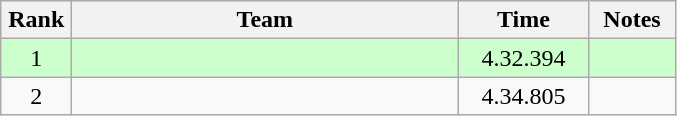<table class=wikitable style="text-align:center">
<tr>
<th width=40>Rank</th>
<th width=250>Team</th>
<th width=80>Time</th>
<th width=50>Notes</th>
</tr>
<tr bgcolor="ccffcc">
<td>1</td>
<td align=left></td>
<td>4.32.394</td>
<td></td>
</tr>
<tr>
<td>2</td>
<td align=left></td>
<td>4.34.805</td>
<td></td>
</tr>
</table>
